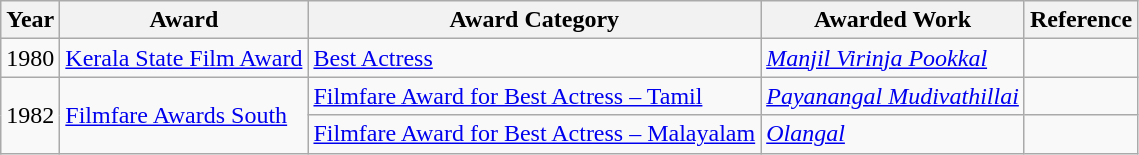<table class="wikitable">
<tr>
<th>Year</th>
<th>Award</th>
<th>Award Category</th>
<th>Awarded Work</th>
<th>Reference</th>
</tr>
<tr>
<td>1980</td>
<td><a href='#'>Kerala State Film Award</a></td>
<td><a href='#'>Best Actress</a></td>
<td><em><a href='#'>Manjil Virinja Pookkal</a></em></td>
<td></td>
</tr>
<tr>
<td rowspan="2">1982</td>
<td rowspan="2"><a href='#'>Filmfare Awards South</a></td>
<td><a href='#'>Filmfare Award for Best Actress&nbsp;– Tamil</a></td>
<td><em><a href='#'>Payanangal Mudivathillai</a></em></td>
<td></td>
</tr>
<tr>
<td><a href='#'>Filmfare Award for Best Actress&nbsp;– Malayalam</a></td>
<td><em><a href='#'>Olangal</a></em></td>
<td></td>
</tr>
</table>
